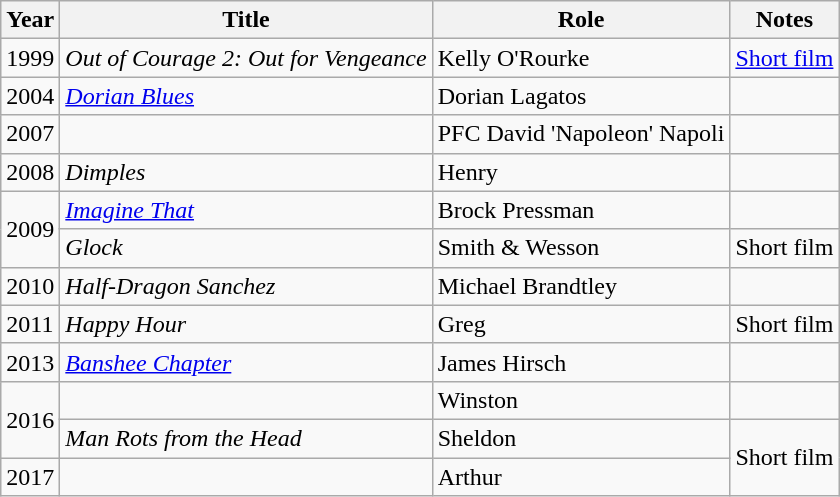<table class="wikitable sortable">
<tr>
<th>Year</th>
<th>Title</th>
<th>Role</th>
<th class="unsortable">Notes</th>
</tr>
<tr>
<td>1999</td>
<td><em>Out of Courage 2: Out for Vengeance</em></td>
<td>Kelly O'Rourke</td>
<td><a href='#'>Short film</a></td>
</tr>
<tr>
<td>2004</td>
<td><em><a href='#'>Dorian Blues</a></em></td>
<td>Dorian Lagatos</td>
<td></td>
</tr>
<tr>
<td>2007</td>
<td><em></em></td>
<td>PFC David 'Napoleon' Napoli</td>
<td></td>
</tr>
<tr>
<td>2008</td>
<td><em>Dimples</em></td>
<td>Henry</td>
<td></td>
</tr>
<tr>
<td rowspan=2>2009</td>
<td><em><a href='#'>Imagine That</a></em></td>
<td>Brock Pressman</td>
<td></td>
</tr>
<tr>
<td><em>Glock</em></td>
<td>Smith & Wesson</td>
<td>Short film</td>
</tr>
<tr>
<td>2010</td>
<td><em>Half-Dragon Sanchez</em></td>
<td>Michael Brandtley</td>
<td></td>
</tr>
<tr>
<td>2011</td>
<td><em>Happy Hour</em></td>
<td>Greg</td>
<td>Short film</td>
</tr>
<tr>
<td>2013</td>
<td><em><a href='#'>Banshee Chapter</a></em></td>
<td>James Hirsch</td>
<td></td>
</tr>
<tr>
<td rowspan=2>2016</td>
<td><em></em></td>
<td>Winston</td>
<td></td>
</tr>
<tr>
<td><em>Man Rots from the Head</em></td>
<td>Sheldon</td>
<td rowspan=2>Short film</td>
</tr>
<tr>
<td>2017</td>
<td><em></em></td>
<td>Arthur</td>
</tr>
</table>
